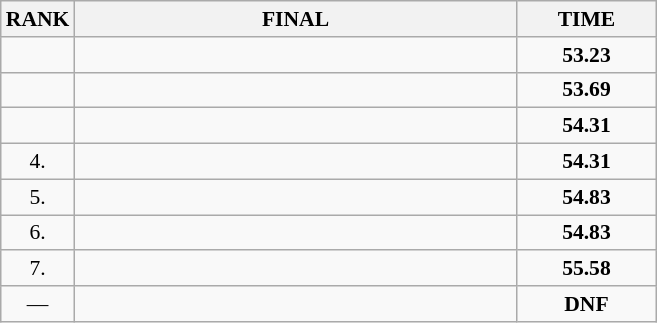<table class="wikitable" style="border-collapse: collapse; font-size: 90%;">
<tr>
<th>RANK</th>
<th align="left" style="width: 20em">FINAL</th>
<th align="center" style="width: 6em">TIME</th>
</tr>
<tr>
<td align="center"></td>
<td></td>
<td align="center"><strong>53.23</strong></td>
</tr>
<tr>
<td align="center"></td>
<td></td>
<td align="center"><strong>53.69</strong></td>
</tr>
<tr>
<td align="center"></td>
<td></td>
<td align="center"><strong>54.31</strong></td>
</tr>
<tr>
<td align="center">4.</td>
<td></td>
<td align="center"><strong>54.31</strong></td>
</tr>
<tr>
<td align="center">5.</td>
<td></td>
<td align="center"><strong>54.83</strong></td>
</tr>
<tr>
<td align="center">6.</td>
<td></td>
<td align="center"><strong>54.83</strong></td>
</tr>
<tr>
<td align="center">7.</td>
<td></td>
<td align="center"><strong>55.58</strong></td>
</tr>
<tr>
<td align="center">—</td>
<td></td>
<td align="center"><strong>DNF</strong></td>
</tr>
</table>
